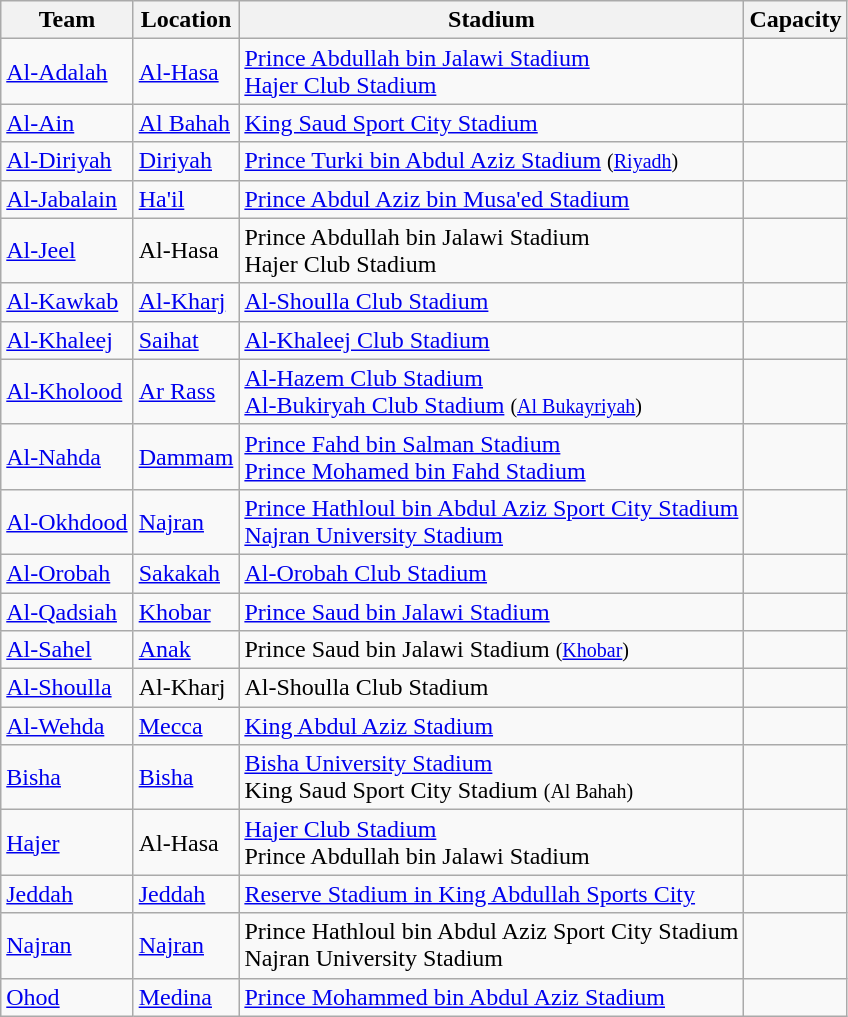<table class="wikitable sortable">
<tr>
<th>Team</th>
<th>Location</th>
<th>Stadium</th>
<th>Capacity</th>
</tr>
<tr>
<td><a href='#'>Al-Adalah</a></td>
<td><a href='#'>Al-Hasa</a> </td>
<td><a href='#'>Prince Abdullah bin Jalawi Stadium</a><br><a href='#'>Hajer Club Stadium</a></td>
<td style="text-align:center"><br></td>
</tr>
<tr>
<td><a href='#'>Al-Ain</a></td>
<td><a href='#'>Al Bahah</a></td>
<td><a href='#'>King Saud Sport City Stadium</a></td>
<td style="text-align:center"></td>
</tr>
<tr>
<td><a href='#'>Al-Diriyah</a></td>
<td><a href='#'>Diriyah</a></td>
<td><a href='#'>Prince Turki bin Abdul Aziz Stadium</a> <small>(<a href='#'>Riyadh</a>)</small></td>
<td style="text-align:center"></td>
</tr>
<tr>
<td><a href='#'>Al-Jabalain</a></td>
<td><a href='#'>Ha'il</a></td>
<td><a href='#'>Prince Abdul Aziz bin Musa'ed Stadium</a></td>
<td style="text-align:center"></td>
</tr>
<tr>
<td><a href='#'>Al-Jeel</a></td>
<td>Al-Hasa </td>
<td>Prince Abdullah bin Jalawi Stadium<br>Hajer Club Stadium</td>
<td style="text-align:center"><br></td>
</tr>
<tr>
<td><a href='#'>Al-Kawkab</a></td>
<td><a href='#'>Al-Kharj</a></td>
<td><a href='#'>Al-Shoulla Club Stadium</a></td>
<td style="text-align:center;"></td>
</tr>
<tr>
<td><a href='#'>Al-Khaleej</a></td>
<td><a href='#'>Saihat</a></td>
<td><a href='#'>Al-Khaleej Club Stadium</a></td>
<td style="text-align:center"></td>
</tr>
<tr>
<td><a href='#'>Al-Kholood</a></td>
<td><a href='#'>Ar Rass</a></td>
<td><a href='#'>Al-Hazem Club Stadium</a><br><a href='#'>Al-Bukiryah Club Stadium</a> <small>(<a href='#'>Al Bukayriyah</a>)</small></td>
<td style="text-align:center"><br></td>
</tr>
<tr>
<td><a href='#'>Al-Nahda</a></td>
<td><a href='#'>Dammam</a></td>
<td><a href='#'>Prince Fahd bin Salman Stadium</a><br><a href='#'>Prince Mohamed bin Fahd Stadium</a></td>
<td style="text-align:center"><br></td>
</tr>
<tr>
<td><a href='#'>Al-Okhdood</a></td>
<td><a href='#'>Najran</a></td>
<td><a href='#'>Prince Hathloul bin Abdul Aziz Sport City Stadium</a><br><a href='#'>Najran University Stadium</a></td>
<td style="text-align:center"><br></td>
</tr>
<tr>
<td><a href='#'>Al-Orobah</a></td>
<td><a href='#'>Sakakah</a></td>
<td><a href='#'>Al-Orobah Club Stadium</a></td>
<td style="text-align:center"></td>
</tr>
<tr>
<td><a href='#'>Al-Qadsiah</a></td>
<td><a href='#'>Khobar</a></td>
<td><a href='#'>Prince Saud bin Jalawi Stadium</a></td>
<td style="text-align:center"></td>
</tr>
<tr>
<td><a href='#'>Al-Sahel</a></td>
<td><a href='#'>Anak</a></td>
<td>Prince Saud bin Jalawi Stadium <small>(<a href='#'>Khobar</a>)</small></td>
<td style="text-align:center"></td>
</tr>
<tr>
<td><a href='#'>Al-Shoulla</a></td>
<td>Al-Kharj</td>
<td>Al-Shoulla Club Stadium</td>
<td style="text-align:center"></td>
</tr>
<tr>
<td><a href='#'>Al-Wehda</a></td>
<td><a href='#'>Mecca</a></td>
<td><a href='#'>King Abdul Aziz Stadium</a></td>
<td style="text-align:center"></td>
</tr>
<tr>
<td><a href='#'>Bisha</a></td>
<td><a href='#'>Bisha</a></td>
<td><a href='#'>Bisha University Stadium</a><br>King Saud Sport City Stadium <small>(Al Bahah)</small></td>
<td style="text-align:center"><br></td>
</tr>
<tr>
<td><a href='#'>Hajer</a></td>
<td>Al-Hasa </td>
<td><a href='#'>Hajer Club Stadium</a><br>Prince Abdullah bin Jalawi Stadium</td>
<td style="text-align:center"><br></td>
</tr>
<tr>
<td><a href='#'>Jeddah</a></td>
<td><a href='#'>Jeddah</a></td>
<td><a href='#'>Reserve Stadium in King Abdullah Sports City</a></td>
<td style="text-align:center"></td>
</tr>
<tr>
<td><a href='#'>Najran</a></td>
<td><a href='#'>Najran</a></td>
<td>Prince Hathloul bin Abdul Aziz Sport City Stadium<br>Najran University Stadium</td>
<td style="text-align:center"><br></td>
</tr>
<tr>
<td><a href='#'>Ohod</a></td>
<td><a href='#'>Medina</a></td>
<td><a href='#'>Prince Mohammed bin Abdul Aziz Stadium</a></td>
<td style="text-align:center"></td>
</tr>
</table>
